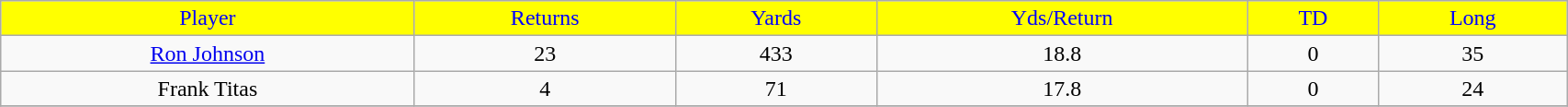<table class="wikitable" width="90%">
<tr align="center"  style="background:yellow;color:blue;">
<td>Player</td>
<td>Returns</td>
<td>Yards</td>
<td>Yds/Return</td>
<td>TD</td>
<td>Long</td>
</tr>
<tr align="center" bgcolor="">
<td><a href='#'>Ron Johnson</a></td>
<td>23</td>
<td>433</td>
<td>18.8</td>
<td>0</td>
<td>35</td>
</tr>
<tr align="center" bgcolor="">
<td>Frank Titas</td>
<td>4</td>
<td>71</td>
<td>17.8</td>
<td>0</td>
<td>24</td>
</tr>
<tr>
</tr>
</table>
